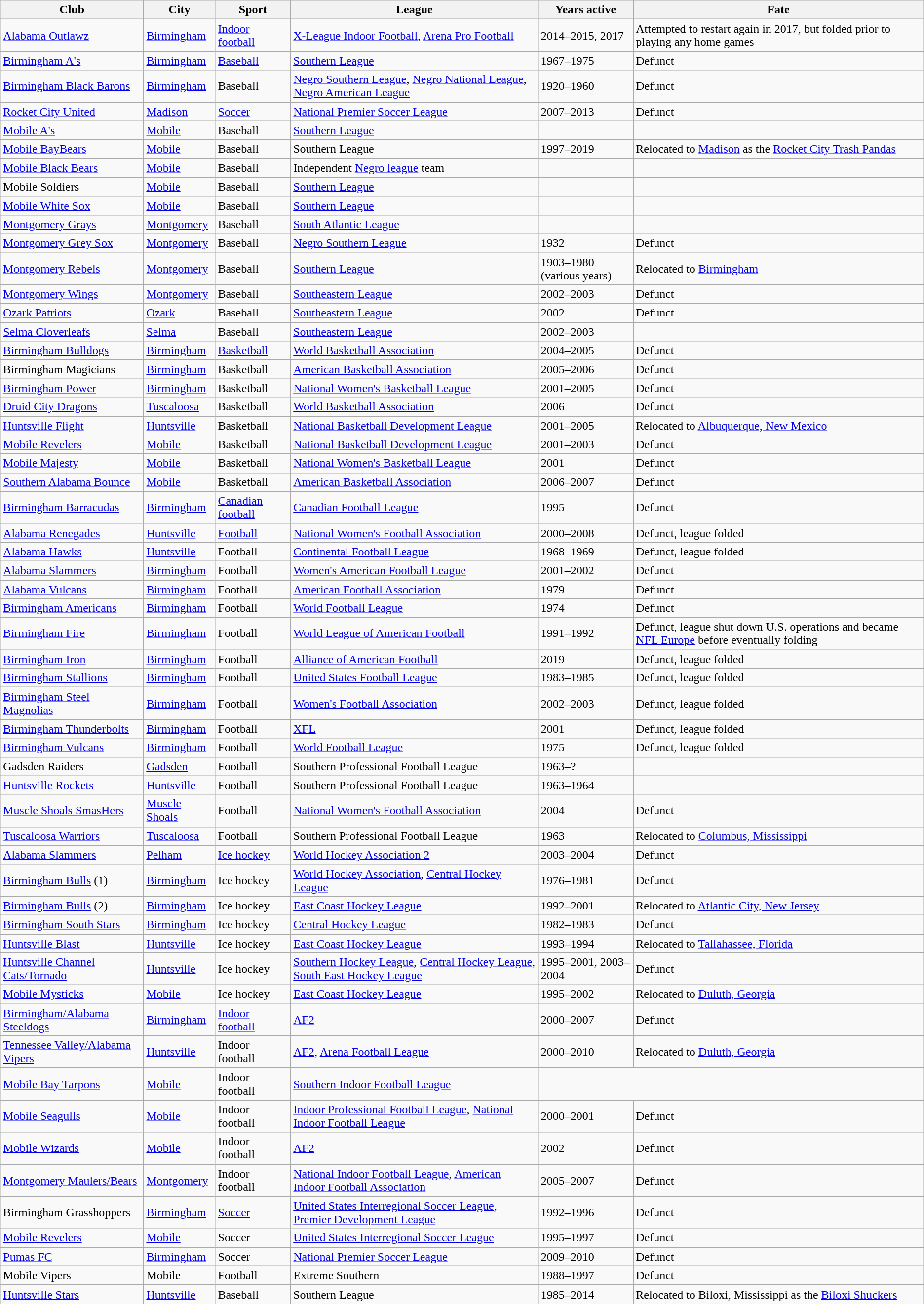<table class="wikitable sortable">
<tr>
<th>Club</th>
<th>City</th>
<th>Sport</th>
<th>League</th>
<th>Years active</th>
<th>Fate</th>
</tr>
<tr>
<td><a href='#'>Alabama Outlawz</a></td>
<td><a href='#'>Birmingham</a></td>
<td><a href='#'>Indoor football</a></td>
<td><a href='#'>X-League Indoor Football</a>, <a href='#'>Arena Pro Football</a></td>
<td>2014–2015, 2017</td>
<td>Attempted to restart again in 2017, but folded prior to playing any home games</td>
</tr>
<tr>
<td><a href='#'>Birmingham A's</a></td>
<td><a href='#'>Birmingham</a></td>
<td><a href='#'>Baseball</a></td>
<td><a href='#'>Southern League</a></td>
<td>1967–1975</td>
<td>Defunct</td>
</tr>
<tr>
<td><a href='#'>Birmingham Black Barons</a></td>
<td><a href='#'>Birmingham</a></td>
<td>Baseball</td>
<td><a href='#'>Negro Southern League</a>, <a href='#'>Negro National League</a>, <a href='#'>Negro American League</a></td>
<td>1920–1960</td>
<td>Defunct</td>
</tr>
<tr>
<td><a href='#'>Rocket City United</a></td>
<td><a href='#'>Madison</a></td>
<td><a href='#'>Soccer</a></td>
<td><a href='#'>National Premier Soccer League</a></td>
<td>2007–2013</td>
<td>Defunct</td>
</tr>
<tr>
<td><a href='#'>Mobile A's</a></td>
<td><a href='#'>Mobile</a></td>
<td>Baseball</td>
<td><a href='#'>Southern League</a></td>
<td></td>
<td></td>
</tr>
<tr>
<td><a href='#'>Mobile BayBears</a></td>
<td><a href='#'>Mobile</a></td>
<td>Baseball</td>
<td>Southern League</td>
<td>1997–2019</td>
<td>Relocated to <a href='#'>Madison</a> as the <a href='#'>Rocket City Trash Pandas</a></td>
</tr>
<tr>
<td><a href='#'>Mobile Black Bears</a></td>
<td><a href='#'>Mobile</a></td>
<td>Baseball</td>
<td>Independent <a href='#'>Negro league</a> team</td>
<td></td>
<td></td>
</tr>
<tr>
<td>Mobile Soldiers</td>
<td><a href='#'>Mobile</a></td>
<td>Baseball</td>
<td><a href='#'>Southern League</a></td>
<td></td>
<td></td>
</tr>
<tr>
<td><a href='#'>Mobile White Sox</a></td>
<td><a href='#'>Mobile</a></td>
<td>Baseball</td>
<td><a href='#'>Southern League</a></td>
<td></td>
<td></td>
</tr>
<tr>
<td><a href='#'>Montgomery Grays</a></td>
<td><a href='#'>Montgomery</a></td>
<td>Baseball</td>
<td><a href='#'>South Atlantic League</a></td>
<td></td>
<td></td>
</tr>
<tr>
<td><a href='#'>Montgomery Grey Sox</a></td>
<td><a href='#'>Montgomery</a></td>
<td>Baseball</td>
<td><a href='#'>Negro Southern League</a></td>
<td>1932</td>
<td>Defunct</td>
</tr>
<tr>
<td><a href='#'>Montgomery Rebels</a></td>
<td><a href='#'>Montgomery</a></td>
<td>Baseball</td>
<td><a href='#'>Southern League</a></td>
<td>1903–1980 (various years)</td>
<td>Relocated to <a href='#'>Birmingham</a></td>
</tr>
<tr>
<td><a href='#'>Montgomery Wings</a></td>
<td><a href='#'>Montgomery</a></td>
<td>Baseball</td>
<td><a href='#'>Southeastern League</a></td>
<td>2002–2003</td>
<td>Defunct</td>
</tr>
<tr>
<td><a href='#'>Ozark Patriots</a></td>
<td><a href='#'>Ozark</a></td>
<td>Baseball</td>
<td><a href='#'>Southeastern League</a></td>
<td>2002</td>
<td>Defunct</td>
</tr>
<tr>
<td><a href='#'>Selma Cloverleafs</a></td>
<td><a href='#'>Selma</a></td>
<td>Baseball</td>
<td><a href='#'>Southeastern League</a></td>
<td>2002–2003</td>
<td></td>
</tr>
<tr>
<td><a href='#'>Birmingham Bulldogs</a></td>
<td><a href='#'>Birmingham</a></td>
<td><a href='#'>Basketball</a></td>
<td><a href='#'>World Basketball Association</a></td>
<td>2004–2005</td>
<td>Defunct</td>
</tr>
<tr>
<td>Birmingham Magicians</td>
<td><a href='#'>Birmingham</a></td>
<td>Basketball</td>
<td><a href='#'>American Basketball Association</a></td>
<td>2005–2006</td>
<td>Defunct</td>
</tr>
<tr>
<td><a href='#'>Birmingham Power</a></td>
<td><a href='#'>Birmingham</a></td>
<td>Basketball</td>
<td><a href='#'>National Women's Basketball League</a></td>
<td>2001–2005</td>
<td>Defunct</td>
</tr>
<tr>
<td><a href='#'>Druid City Dragons</a></td>
<td><a href='#'>Tuscaloosa</a></td>
<td>Basketball</td>
<td><a href='#'>World Basketball Association</a></td>
<td>2006</td>
<td>Defunct</td>
</tr>
<tr>
<td><a href='#'>Huntsville Flight</a></td>
<td><a href='#'>Huntsville</a></td>
<td>Basketball</td>
<td><a href='#'>National Basketball Development League</a></td>
<td>2001–2005</td>
<td>Relocated to <a href='#'>Albuquerque, New Mexico</a></td>
</tr>
<tr>
<td><a href='#'>Mobile Revelers</a></td>
<td><a href='#'>Mobile</a></td>
<td>Basketball</td>
<td><a href='#'>National Basketball Development League</a></td>
<td>2001–2003</td>
<td>Defunct</td>
</tr>
<tr>
<td><a href='#'>Mobile Majesty</a></td>
<td><a href='#'>Mobile</a></td>
<td>Basketball</td>
<td><a href='#'>National Women's Basketball League</a></td>
<td>2001</td>
<td>Defunct</td>
</tr>
<tr>
<td><a href='#'>Southern Alabama Bounce</a></td>
<td><a href='#'>Mobile</a></td>
<td>Basketball</td>
<td><a href='#'>American Basketball Association</a></td>
<td>2006–2007</td>
<td>Defunct</td>
</tr>
<tr>
<td><a href='#'>Birmingham Barracudas</a></td>
<td><a href='#'>Birmingham</a></td>
<td><a href='#'>Canadian football</a></td>
<td><a href='#'>Canadian Football League</a></td>
<td>1995</td>
<td>Defunct</td>
</tr>
<tr>
<td><a href='#'>Alabama Renegades</a></td>
<td><a href='#'>Huntsville</a></td>
<td><a href='#'>Football</a></td>
<td><a href='#'>National Women's Football Association</a></td>
<td>2000–2008</td>
<td>Defunct, league folded</td>
</tr>
<tr>
<td><a href='#'>Alabama Hawks</a></td>
<td><a href='#'>Huntsville</a></td>
<td>Football</td>
<td><a href='#'>Continental Football League</a></td>
<td>1968–1969</td>
<td>Defunct, league folded</td>
</tr>
<tr>
<td><a href='#'>Alabama Slammers</a></td>
<td><a href='#'>Birmingham</a></td>
<td>Football</td>
<td><a href='#'>Women's American Football League</a></td>
<td>2001–2002</td>
<td>Defunct</td>
</tr>
<tr>
<td><a href='#'>Alabama Vulcans</a></td>
<td><a href='#'>Birmingham</a></td>
<td>Football</td>
<td><a href='#'>American Football Association</a></td>
<td>1979</td>
<td>Defunct</td>
</tr>
<tr>
<td><a href='#'>Birmingham Americans</a></td>
<td><a href='#'>Birmingham</a></td>
<td>Football</td>
<td><a href='#'>World Football League</a></td>
<td>1974</td>
<td>Defunct</td>
</tr>
<tr>
<td><a href='#'>Birmingham Fire</a></td>
<td><a href='#'>Birmingham</a></td>
<td>Football</td>
<td><a href='#'>World League of American Football</a></td>
<td>1991–1992</td>
<td>Defunct, league shut down U.S. operations and became <a href='#'>NFL Europe</a> before eventually folding</td>
</tr>
<tr>
<td><a href='#'>Birmingham Iron</a></td>
<td><a href='#'>Birmingham</a></td>
<td>Football</td>
<td><a href='#'>Alliance of American Football</a></td>
<td>2019</td>
<td>Defunct, league folded</td>
</tr>
<tr>
<td><a href='#'>Birmingham Stallions</a></td>
<td><a href='#'>Birmingham</a></td>
<td>Football</td>
<td><a href='#'>United States Football League</a></td>
<td>1983–1985</td>
<td>Defunct, league folded</td>
</tr>
<tr>
<td><a href='#'>Birmingham Steel Magnolias</a></td>
<td><a href='#'>Birmingham</a></td>
<td>Football</td>
<td><a href='#'>Women's Football Association</a></td>
<td>2002–2003</td>
<td>Defunct, league folded</td>
</tr>
<tr>
<td><a href='#'>Birmingham Thunderbolts</a></td>
<td><a href='#'>Birmingham</a></td>
<td>Football</td>
<td><a href='#'>XFL</a></td>
<td>2001</td>
<td>Defunct, league folded</td>
</tr>
<tr>
<td><a href='#'>Birmingham Vulcans</a></td>
<td><a href='#'>Birmingham</a></td>
<td>Football</td>
<td><a href='#'>World Football League</a></td>
<td>1975</td>
<td>Defunct, league folded</td>
</tr>
<tr>
<td>Gadsden Raiders</td>
<td><a href='#'>Gadsden</a></td>
<td>Football</td>
<td>Southern Professional Football League</td>
<td>1963–?</td>
<td></td>
</tr>
<tr>
<td><a href='#'>Huntsville Rockets</a></td>
<td><a href='#'>Huntsville</a></td>
<td>Football</td>
<td>Southern Professional Football League</td>
<td>1963–1964</td>
<td></td>
</tr>
<tr>
<td><a href='#'>Muscle Shoals SmasHers</a></td>
<td><a href='#'>Muscle Shoals</a></td>
<td>Football</td>
<td><a href='#'>National Women's Football Association</a></td>
<td>2004</td>
<td>Defunct</td>
</tr>
<tr>
<td><a href='#'>Tuscaloosa Warriors</a></td>
<td><a href='#'>Tuscaloosa</a></td>
<td>Football</td>
<td>Southern Professional Football League</td>
<td>1963</td>
<td>Relocated to <a href='#'>Columbus, Mississippi</a></td>
</tr>
<tr>
<td><a href='#'>Alabama Slammers</a></td>
<td><a href='#'>Pelham</a></td>
<td><a href='#'>Ice hockey</a></td>
<td><a href='#'>World Hockey Association 2</a></td>
<td>2003–2004</td>
<td>Defunct</td>
</tr>
<tr>
<td><a href='#'>Birmingham Bulls</a> (1)</td>
<td><a href='#'>Birmingham</a></td>
<td>Ice hockey</td>
<td><a href='#'>World Hockey Association</a>, <a href='#'>Central Hockey League</a></td>
<td>1976–1981</td>
<td>Defunct</td>
</tr>
<tr>
<td><a href='#'>Birmingham Bulls</a> (2)</td>
<td><a href='#'>Birmingham</a></td>
<td>Ice hockey</td>
<td><a href='#'>East Coast Hockey League</a></td>
<td>1992–2001</td>
<td>Relocated to <a href='#'>Atlantic City, New Jersey</a></td>
</tr>
<tr>
<td><a href='#'>Birmingham South Stars</a></td>
<td><a href='#'>Birmingham</a></td>
<td>Ice hockey</td>
<td><a href='#'>Central Hockey League</a></td>
<td>1982–1983</td>
<td>Defunct</td>
</tr>
<tr>
<td><a href='#'>Huntsville Blast</a></td>
<td><a href='#'>Huntsville</a></td>
<td>Ice hockey</td>
<td><a href='#'>East Coast Hockey League</a></td>
<td>1993–1994</td>
<td>Relocated to <a href='#'>Tallahassee, Florida</a></td>
</tr>
<tr>
<td><a href='#'>Huntsville Channel Cats/Tornado</a></td>
<td><a href='#'>Huntsville</a></td>
<td>Ice hockey</td>
<td><a href='#'>Southern Hockey League</a>, <a href='#'>Central Hockey League</a>, <a href='#'>South East Hockey League</a></td>
<td>1995–2001, 2003–2004</td>
<td>Defunct</td>
</tr>
<tr>
<td><a href='#'>Mobile Mysticks</a></td>
<td><a href='#'>Mobile</a></td>
<td>Ice hockey</td>
<td><a href='#'>East Coast Hockey League</a></td>
<td>1995–2002</td>
<td>Relocated to <a href='#'>Duluth, Georgia</a></td>
</tr>
<tr>
<td><a href='#'>Birmingham/Alabama Steeldogs</a></td>
<td><a href='#'>Birmingham</a></td>
<td><a href='#'>Indoor football</a></td>
<td><a href='#'>AF2</a></td>
<td>2000–2007</td>
<td>Defunct</td>
</tr>
<tr>
<td><a href='#'>Tennessee Valley/Alabama Vipers</a></td>
<td><a href='#'>Huntsville</a></td>
<td>Indoor football</td>
<td><a href='#'>AF2</a>, <a href='#'>Arena Football League</a></td>
<td>2000–2010</td>
<td>Relocated to <a href='#'>Duluth, Georgia</a></td>
</tr>
<tr>
<td><a href='#'>Mobile Bay Tarpons</a></td>
<td><a href='#'>Mobile</a></td>
<td>Indoor football</td>
<td><a href='#'>Southern Indoor Football League</a></td>
</tr>
<tr>
<td><a href='#'>Mobile Seagulls</a></td>
<td><a href='#'>Mobile</a></td>
<td>Indoor football</td>
<td><a href='#'>Indoor Professional Football League</a>, <a href='#'>National Indoor Football League</a></td>
<td>2000–2001</td>
<td>Defunct</td>
</tr>
<tr>
<td><a href='#'>Mobile Wizards</a></td>
<td><a href='#'>Mobile</a></td>
<td>Indoor football</td>
<td><a href='#'>AF2</a></td>
<td>2002</td>
<td>Defunct</td>
</tr>
<tr>
<td><a href='#'>Montgomery Maulers/Bears</a></td>
<td><a href='#'>Montgomery</a></td>
<td>Indoor football</td>
<td><a href='#'>National Indoor Football League</a>, <a href='#'>American Indoor Football Association</a></td>
<td>2005–2007</td>
<td>Defunct</td>
</tr>
<tr>
<td>Birmingham Grasshoppers</td>
<td><a href='#'>Birmingham</a></td>
<td><a href='#'>Soccer</a></td>
<td><a href='#'>United States Interregional Soccer League</a>, <a href='#'>Premier Development League</a></td>
<td>1992–1996</td>
<td>Defunct</td>
</tr>
<tr>
<td><a href='#'>Mobile Revelers</a></td>
<td><a href='#'>Mobile</a></td>
<td>Soccer</td>
<td><a href='#'>United States Interregional Soccer League</a></td>
<td>1995–1997</td>
<td>Defunct</td>
</tr>
<tr>
<td><a href='#'>Pumas FC</a></td>
<td><a href='#'>Birmingham</a></td>
<td>Soccer</td>
<td><a href='#'>National Premier Soccer League</a></td>
<td>2009–2010</td>
<td>Defunct</td>
</tr>
<tr>
<td>Mobile Vipers</td>
<td>Mobile</td>
<td>Football</td>
<td>Extreme Southern</td>
<td>1988–1997</td>
<td>Defunct</td>
</tr>
<tr>
<td><a href='#'>Huntsville Stars</a></td>
<td><a href='#'>Huntsville</a></td>
<td>Baseball</td>
<td>Southern League</td>
<td>1985–2014</td>
<td>Relocated to Biloxi, Mississippi as the <a href='#'>Biloxi Shuckers</a></td>
</tr>
</table>
